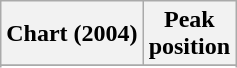<table class="wikitable sortable plainrowheaders">
<tr>
<th>Chart (2004)</th>
<th>Peak<br>position</th>
</tr>
<tr>
</tr>
<tr>
</tr>
<tr>
</tr>
<tr>
</tr>
<tr>
</tr>
<tr>
</tr>
<tr>
</tr>
<tr>
</tr>
<tr>
</tr>
<tr>
</tr>
<tr>
</tr>
<tr>
</tr>
<tr>
</tr>
</table>
